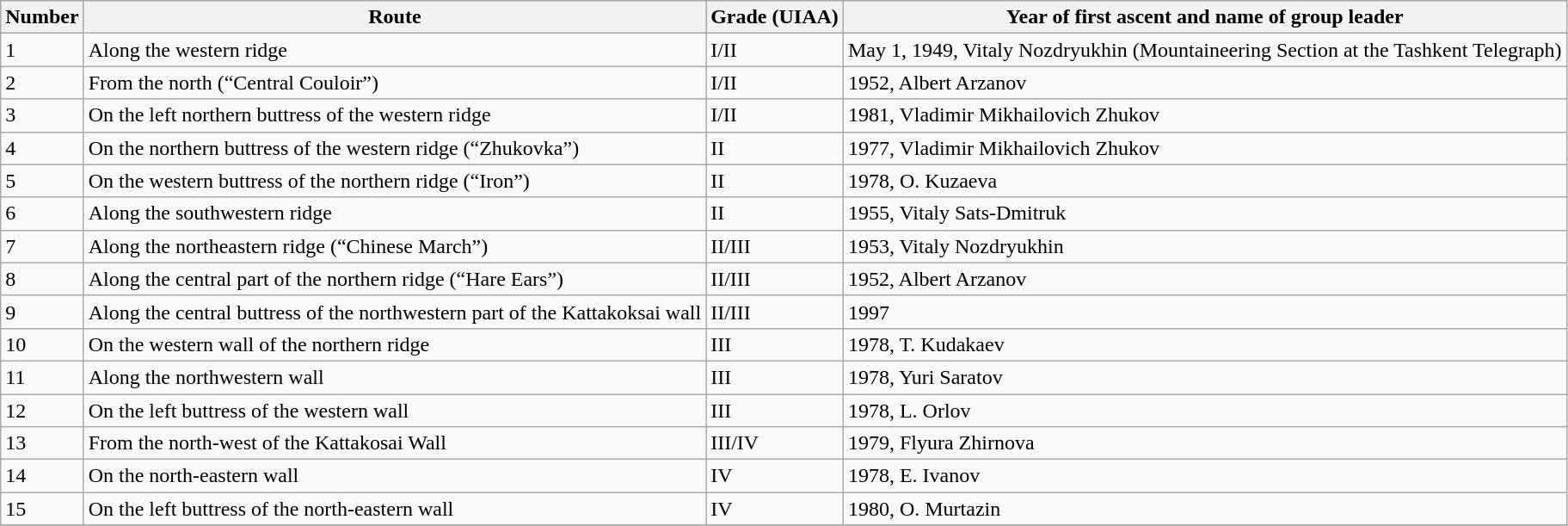<table class="wikitable">
<tr>
<th>Number</th>
<th>Route</th>
<th>Grade (UIAA)</th>
<th>Year of first ascent and name of group leader</th>
</tr>
<tr>
<td>1</td>
<td>Along the western ridge</td>
<td>I/II</td>
<td>May 1, 1949, Vitaly Nozdryukhin (Mountaineering Section at the Tashkent Telegraph)</td>
</tr>
<tr>
<td>2</td>
<td>From the north (“Central Couloir”)</td>
<td>I/II</td>
<td>1952, Albert Arzanov</td>
</tr>
<tr>
<td>3</td>
<td>On the left northern buttress of the western ridge</td>
<td>I/II</td>
<td>1981, Vladimir Mikhailovich Zhukov</td>
</tr>
<tr>
<td>4</td>
<td>On the northern buttress of the western ridge (“Zhukovka”)</td>
<td>II</td>
<td>1977, Vladimir Mikhailovich Zhukov</td>
</tr>
<tr>
<td>5</td>
<td>On the western buttress of the northern ridge (“Iron”)</td>
<td>II</td>
<td>1978, O. Kuzaeva</td>
</tr>
<tr>
<td>6</td>
<td>Along the southwestern ridge</td>
<td>II</td>
<td>1955, Vitaly Sats-Dmitruk</td>
</tr>
<tr>
<td>7</td>
<td>Along the northeastern ridge (“Chinese March”)</td>
<td>II/III</td>
<td>1953, Vitaly Nozdryukhin</td>
</tr>
<tr>
<td>8</td>
<td>Along the central part of the northern ridge (“Hare Ears”)</td>
<td>II/III</td>
<td>1952, Albert Arzanov</td>
</tr>
<tr>
<td>9</td>
<td>Along the central buttress of the northwestern part of the Kattakoksai wall</td>
<td>II/III</td>
<td>1997</td>
</tr>
<tr>
<td>10</td>
<td>On the western wall of the northern ridge</td>
<td>III</td>
<td>1978, T. Kudakaev</td>
</tr>
<tr>
<td>11</td>
<td>Along the northwestern wall</td>
<td>III</td>
<td>1978, Yuri Saratov</td>
</tr>
<tr>
<td>12</td>
<td>On the left buttress of the western wall</td>
<td>III</td>
<td>1978, L. Orlov</td>
</tr>
<tr>
<td>13</td>
<td>From the north-west of the Kattakosai Wall</td>
<td>III/IV</td>
<td>1979, Flyura Zhirnova</td>
</tr>
<tr>
<td>14</td>
<td>On the north-eastern wall</td>
<td>IV</td>
<td>1978, E. Ivanov</td>
</tr>
<tr>
<td>15</td>
<td>On the left buttress of the north-eastern wall</td>
<td>IV</td>
<td>1980, O. Murtazin</td>
</tr>
<tr>
</tr>
</table>
